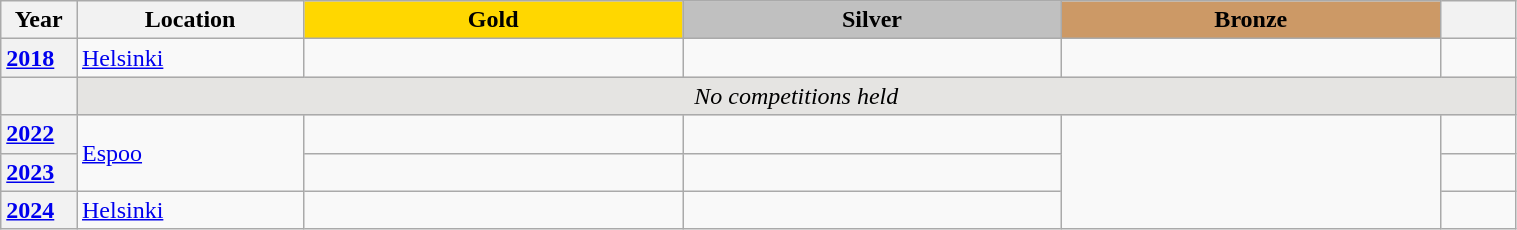<table class="wikitable unsortable" style="text-align:left; width:80%">
<tr>
<th scope="col" style="text-align:center; width:5%">Year</th>
<th scope="col" style="text-align:center; width:15%">Location</th>
<th scope="col" style="text-align:center; width:25%; background:gold">Gold</th>
<th scope="col" style="text-align:center; width:25%; background:silver">Silver</th>
<th scope="col" style="text-align:center; width:25%; background:#c96">Bronze</th>
<th scope="col" style="text-align:center; width:5%"></th>
</tr>
<tr>
<th scope="row" style="text-align:left"><a href='#'>2018</a></th>
<td><a href='#'>Helsinki</a></td>
<td></td>
<td></td>
<td></td>
<td></td>
</tr>
<tr>
<th scope="row" style="text-align:left"></th>
<td colspan="5" bgcolor="e5e4e2" align="center"><em>No competitions held</em></td>
</tr>
<tr>
<th scope="row" style="text-align:left"><a href='#'>2022</a></th>
<td rowspan="2"><a href='#'>Espoo</a></td>
<td></td>
<td></td>
<td rowspan="3"></td>
<td></td>
</tr>
<tr>
<th scope="row" style="text-align:left"><a href='#'>2023</a></th>
<td></td>
<td></td>
<td></td>
</tr>
<tr>
<th scope="row" style="text-align:left"><a href='#'>2024</a></th>
<td><a href='#'>Helsinki</a></td>
<td></td>
<td></td>
<td></td>
</tr>
</table>
